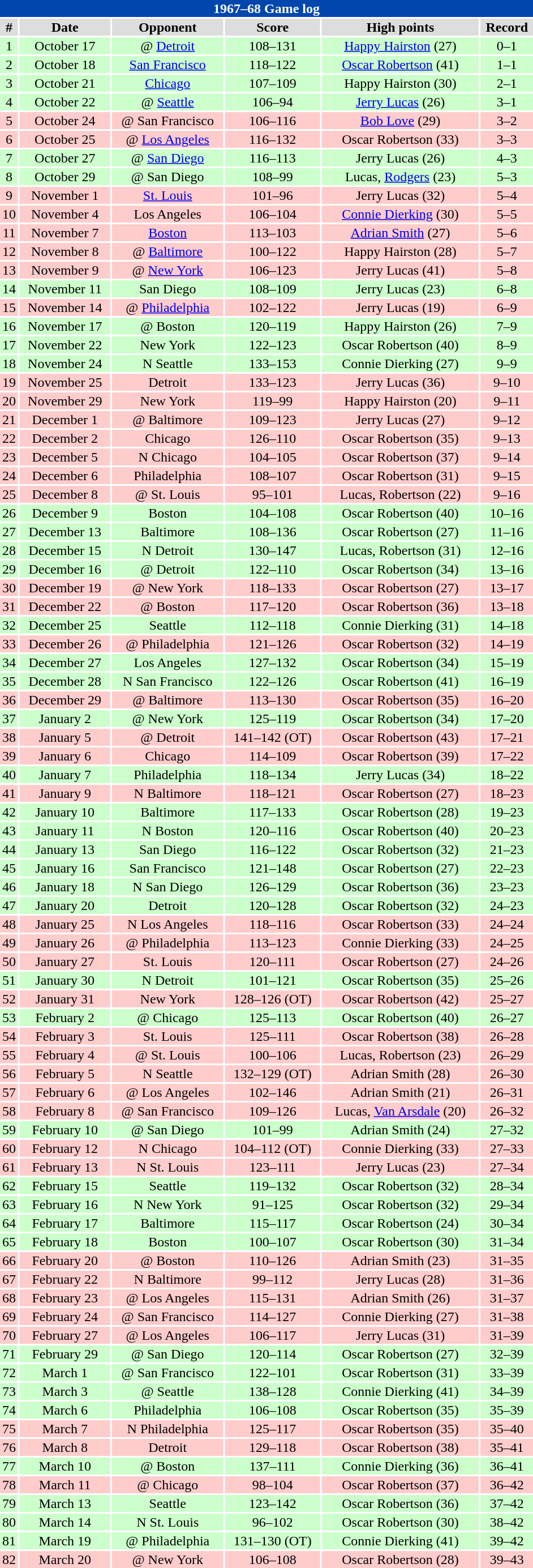<table class="toccolours collapsible" width=50% style="clear:both; margin:1.5em auto; text-align:center">
<tr>
<th colspan=11 style="background:#0046AD; color:white;">1967–68 Game log</th>
</tr>
<tr align="center" bgcolor="#dddddd">
<td><strong>#</strong></td>
<td><strong>Date</strong></td>
<td><strong>Opponent</strong></td>
<td><strong>Score</strong></td>
<td><strong>High points</strong></td>
<td><strong>Record</strong></td>
</tr>
<tr align="center" bgcolor="ccffcc">
<td>1</td>
<td>October 17</td>
<td>@ <a href='#'>Detroit</a></td>
<td>108–131</td>
<td><a href='#'>Happy Hairston</a> (27)</td>
<td>0–1</td>
</tr>
<tr align="center" bgcolor="ccffcc">
<td>2</td>
<td>October 18</td>
<td><a href='#'>San Francisco</a></td>
<td>118–122</td>
<td><a href='#'>Oscar Robertson</a> (41)</td>
<td>1–1</td>
</tr>
<tr align="center" bgcolor="ccffcc">
<td>3</td>
<td>October 21</td>
<td><a href='#'>Chicago</a></td>
<td>107–109</td>
<td>Happy Hairston (30)</td>
<td>2–1</td>
</tr>
<tr align="center" bgcolor="ccffcc">
<td>4</td>
<td>October 22</td>
<td>@ <a href='#'>Seattle</a></td>
<td>106–94</td>
<td><a href='#'>Jerry Lucas</a> (26)</td>
<td>3–1</td>
</tr>
<tr align="center" bgcolor="ffcccc">
<td>5</td>
<td>October 24</td>
<td>@ San Francisco</td>
<td>106–116</td>
<td><a href='#'>Bob Love</a> (29)</td>
<td>3–2</td>
</tr>
<tr align="center" bgcolor="ffcccc">
<td>6</td>
<td>October 25</td>
<td>@ <a href='#'>Los Angeles</a></td>
<td>116–132</td>
<td>Oscar Robertson (33)</td>
<td>3–3</td>
</tr>
<tr align="center" bgcolor="ccffcc">
<td>7</td>
<td>October 27</td>
<td>@ <a href='#'>San Diego</a></td>
<td>116–113</td>
<td>Jerry Lucas (26)</td>
<td>4–3</td>
</tr>
<tr align="center" bgcolor="ccffcc">
<td>8</td>
<td>October 29</td>
<td>@ San Diego</td>
<td>108–99</td>
<td>Lucas, <a href='#'>Rodgers</a> (23)</td>
<td>5–3</td>
</tr>
<tr align="center" bgcolor="ffcccc">
<td>9</td>
<td>November 1</td>
<td><a href='#'>St. Louis</a></td>
<td>101–96</td>
<td>Jerry Lucas (32)</td>
<td>5–4</td>
</tr>
<tr align="center" bgcolor="ffcccc">
<td>10</td>
<td>November 4</td>
<td>Los Angeles</td>
<td>106–104</td>
<td><a href='#'>Connie Dierking</a> (30)</td>
<td>5–5</td>
</tr>
<tr align="center" bgcolor="ffcccc">
<td>11</td>
<td>November 7</td>
<td><a href='#'>Boston</a></td>
<td>113–103</td>
<td><a href='#'>Adrian Smith</a> (27)</td>
<td>5–6</td>
</tr>
<tr align="center" bgcolor="ffcccc">
<td>12</td>
<td>November 8</td>
<td>@ <a href='#'>Baltimore</a></td>
<td>100–122</td>
<td>Happy Hairston (28)</td>
<td>5–7</td>
</tr>
<tr align="center" bgcolor="ffcccc">
<td>13</td>
<td>November 9</td>
<td>@ <a href='#'>New York</a></td>
<td>106–123</td>
<td>Jerry Lucas (41)</td>
<td>5–8</td>
</tr>
<tr align="center" bgcolor="ccffcc">
<td>14</td>
<td>November 11</td>
<td>San Diego</td>
<td>108–109</td>
<td>Jerry Lucas (23)</td>
<td>6–8</td>
</tr>
<tr align="center" bgcolor="ffcccc">
<td>15</td>
<td>November 14</td>
<td>@ <a href='#'>Philadelphia</a></td>
<td>102–122</td>
<td>Jerry Lucas (19)</td>
<td>6–9</td>
</tr>
<tr align="center" bgcolor="ccffcc">
<td>16</td>
<td>November 17</td>
<td>@ Boston</td>
<td>120–119</td>
<td>Happy Hairston (26)</td>
<td>7–9</td>
</tr>
<tr align="center" bgcolor="ccffcc">
<td>17</td>
<td>November 22</td>
<td>New York</td>
<td>122–123</td>
<td>Oscar Robertson (40)</td>
<td>8–9</td>
</tr>
<tr align="center" bgcolor="ccffcc">
<td>18</td>
<td>November 24</td>
<td>N Seattle</td>
<td>133–153</td>
<td>Connie Dierking (27)</td>
<td>9–9</td>
</tr>
<tr align="center" bgcolor="ffcccc">
<td>19</td>
<td>November 25</td>
<td>Detroit</td>
<td>133–123</td>
<td>Jerry Lucas (36)</td>
<td>9–10</td>
</tr>
<tr align="center" bgcolor="ffcccc">
<td>20</td>
<td>November 29</td>
<td>New York</td>
<td>119–99</td>
<td>Happy Hairston (20)</td>
<td>9–11</td>
</tr>
<tr align="center" bgcolor="ffcccc">
<td>21</td>
<td>December 1</td>
<td>@ Baltimore</td>
<td>109–123</td>
<td>Jerry Lucas (27)</td>
<td>9–12</td>
</tr>
<tr align="center" bgcolor="ffcccc">
<td>22</td>
<td>December 2</td>
<td>Chicago</td>
<td>126–110</td>
<td>Oscar Robertson (35)</td>
<td>9–13</td>
</tr>
<tr align="center" bgcolor="ffcccc">
<td>23</td>
<td>December 5</td>
<td>N Chicago</td>
<td>104–105</td>
<td>Oscar Robertson (37)</td>
<td>9–14</td>
</tr>
<tr align="center" bgcolor="ffcccc">
<td>24</td>
<td>December 6</td>
<td>Philadelphia</td>
<td>108–107</td>
<td>Oscar Robertson (31)</td>
<td>9–15</td>
</tr>
<tr align="center" bgcolor="ffcccc">
<td>25</td>
<td>December 8</td>
<td>@ St. Louis</td>
<td>95–101</td>
<td>Lucas, Robertson (22)</td>
<td>9–16</td>
</tr>
<tr align="center" bgcolor="ccffcc">
<td>26</td>
<td>December 9</td>
<td>Boston</td>
<td>104–108</td>
<td>Oscar Robertson (40)</td>
<td>10–16</td>
</tr>
<tr align="center" bgcolor="ccffcc">
<td>27</td>
<td>December 13</td>
<td>Baltimore</td>
<td>108–136</td>
<td>Oscar Robertson (27)</td>
<td>11–16</td>
</tr>
<tr align="center" bgcolor="ccffcc">
<td>28</td>
<td>December 15</td>
<td>N Detroit</td>
<td>130–147</td>
<td>Lucas, Robertson (31)</td>
<td>12–16</td>
</tr>
<tr align="center" bgcolor="ccffcc">
<td>29</td>
<td>December 16</td>
<td>@ Detroit</td>
<td>122–110</td>
<td>Oscar Robertson (34)</td>
<td>13–16</td>
</tr>
<tr align="center" bgcolor="ffcccc">
<td>30</td>
<td>December 19</td>
<td>@ New York</td>
<td>118–133</td>
<td>Oscar Robertson (27)</td>
<td>13–17</td>
</tr>
<tr align="center" bgcolor="ffcccc">
<td>31</td>
<td>December 22</td>
<td>@ Boston</td>
<td>117–120</td>
<td>Oscar Robertson (36)</td>
<td>13–18</td>
</tr>
<tr align="center" bgcolor="ccffcc">
<td>32</td>
<td>December 25</td>
<td>Seattle</td>
<td>112–118</td>
<td>Connie Dierking (31)</td>
<td>14–18</td>
</tr>
<tr align="center" bgcolor="ffcccc">
<td>33</td>
<td>December 26</td>
<td>@ Philadelphia</td>
<td>121–126</td>
<td>Oscar Robertson (32)</td>
<td>14–19</td>
</tr>
<tr align="center" bgcolor="ccffcc">
<td>34</td>
<td>December 27</td>
<td>Los Angeles</td>
<td>127–132</td>
<td>Oscar Robertson (34)</td>
<td>15–19</td>
</tr>
<tr align="center" bgcolor="ccffcc">
<td>35</td>
<td>December 28</td>
<td>N San Francisco</td>
<td>122–126</td>
<td>Oscar Robertson (41)</td>
<td>16–19</td>
</tr>
<tr align="center" bgcolor="ffcccc">
<td>36</td>
<td>December 29</td>
<td>@ Baltimore</td>
<td>113–130</td>
<td>Oscar Robertson (35)</td>
<td>16–20</td>
</tr>
<tr align="center" bgcolor="ccffcc">
<td>37</td>
<td>January 2</td>
<td>@ New York</td>
<td>125–119</td>
<td>Oscar Robertson (34)</td>
<td>17–20</td>
</tr>
<tr align="center" bgcolor="ffcccc">
<td>38</td>
<td>January 5</td>
<td>@ Detroit</td>
<td>141–142 (OT)</td>
<td>Oscar Robertson (43)</td>
<td>17–21</td>
</tr>
<tr align="center" bgcolor="ffcccc">
<td>39</td>
<td>January 6</td>
<td>Chicago</td>
<td>114–109</td>
<td>Oscar Robertson (39)</td>
<td>17–22</td>
</tr>
<tr align="center" bgcolor="ccffcc">
<td>40</td>
<td>January 7</td>
<td>Philadelphia</td>
<td>118–134</td>
<td>Jerry Lucas (34)</td>
<td>18–22</td>
</tr>
<tr align="center" bgcolor="ffcccc">
<td>41</td>
<td>January 9</td>
<td>N Baltimore</td>
<td>118–121</td>
<td>Oscar Robertson (27)</td>
<td>18–23</td>
</tr>
<tr align="center" bgcolor="ccffcc">
<td>42</td>
<td>January 10</td>
<td>Baltimore</td>
<td>117–133</td>
<td>Oscar Robertson (28)</td>
<td>19–23</td>
</tr>
<tr align="center" bgcolor="ccffcc">
<td>43</td>
<td>January 11</td>
<td>N Boston</td>
<td>120–116</td>
<td>Oscar Robertson (40)</td>
<td>20–23</td>
</tr>
<tr align="center" bgcolor="ccffcc">
<td>44</td>
<td>January 13</td>
<td>San Diego</td>
<td>116–122</td>
<td>Oscar Robertson (32)</td>
<td>21–23</td>
</tr>
<tr align="center" bgcolor="ccffcc">
<td>45</td>
<td>January 16</td>
<td>San Francisco</td>
<td>121–148</td>
<td>Oscar Robertson (27)</td>
<td>22–23</td>
</tr>
<tr align="center" bgcolor="ccffcc">
<td>46</td>
<td>January 18</td>
<td>N San Diego</td>
<td>126–129</td>
<td>Oscar Robertson (36)</td>
<td>23–23</td>
</tr>
<tr align="center" bgcolor="ccffcc">
<td>47</td>
<td>January 20</td>
<td>Detroit</td>
<td>120–128</td>
<td>Oscar Robertson (32)</td>
<td>24–23</td>
</tr>
<tr align="center" bgcolor="ffcccc">
<td>48</td>
<td>January 25</td>
<td>N Los Angeles</td>
<td>118–116</td>
<td>Oscar Robertson (33)</td>
<td>24–24</td>
</tr>
<tr align="center" bgcolor="ffcccc">
<td>49</td>
<td>January 26</td>
<td>@ Philadelphia</td>
<td>113–123</td>
<td>Connie Dierking (33)</td>
<td>24–25</td>
</tr>
<tr align="center" bgcolor="ffcccc">
<td>50</td>
<td>January 27</td>
<td>St. Louis</td>
<td>120–111</td>
<td>Oscar Robertson (27)</td>
<td>24–26</td>
</tr>
<tr align="center" bgcolor="ccffcc">
<td>51</td>
<td>January 30</td>
<td>N Detroit</td>
<td>101–121</td>
<td>Oscar Robertson (35)</td>
<td>25–26</td>
</tr>
<tr align="center" bgcolor="ffcccc">
<td>52</td>
<td>January 31</td>
<td>New York</td>
<td>128–126 (OT)</td>
<td>Oscar Robertson (42)</td>
<td>25–27</td>
</tr>
<tr align="center" bgcolor="ccffcc">
<td>53</td>
<td>February 2</td>
<td>@ Chicago</td>
<td>125–113</td>
<td>Oscar Robertson (40)</td>
<td>26–27</td>
</tr>
<tr align="center" bgcolor="ffcccc">
<td>54</td>
<td>February 3</td>
<td>St. Louis</td>
<td>125–111</td>
<td>Oscar Robertson (38)</td>
<td>26–28</td>
</tr>
<tr align="center" bgcolor="ffcccc">
<td>55</td>
<td>February 4</td>
<td>@ St. Louis</td>
<td>100–106</td>
<td>Lucas, Robertson (23)</td>
<td>26–29</td>
</tr>
<tr align="center" bgcolor="ffcccc">
<td>56</td>
<td>February 5</td>
<td>N Seattle</td>
<td>132–129 (OT)</td>
<td>Adrian Smith (28)</td>
<td>26–30</td>
</tr>
<tr align="center" bgcolor="ffcccc">
<td>57</td>
<td>February 6</td>
<td>@ Los Angeles</td>
<td>102–146</td>
<td>Adrian Smith (21)</td>
<td>26–31</td>
</tr>
<tr align="center" bgcolor="ffcccc">
<td>58</td>
<td>February 8</td>
<td>@ San Francisco</td>
<td>109–126</td>
<td>Lucas, <a href='#'>Van Arsdale</a> (20)</td>
<td>26–32</td>
</tr>
<tr align="center" bgcolor="ccffcc">
<td>59</td>
<td>February 10</td>
<td>@ San Diego</td>
<td>101–99</td>
<td>Adrian Smith (24)</td>
<td>27–32</td>
</tr>
<tr align="center" bgcolor="ffcccc">
<td>60</td>
<td>February 12</td>
<td>N Chicago</td>
<td>104–112 (OT)</td>
<td>Connie Dierking (33)</td>
<td>27–33</td>
</tr>
<tr align="center" bgcolor="ffcccc">
<td>61</td>
<td>February 13</td>
<td>N St. Louis</td>
<td>123–111</td>
<td>Jerry Lucas (23)</td>
<td>27–34</td>
</tr>
<tr align="center" bgcolor="ccffcc">
<td>62</td>
<td>February 15</td>
<td>Seattle</td>
<td>119–132</td>
<td>Oscar Robertson (32)</td>
<td>28–34</td>
</tr>
<tr align="center" bgcolor="ccffcc">
<td>63</td>
<td>February 16</td>
<td>N New York</td>
<td>91–125</td>
<td>Oscar Robertson (32)</td>
<td>29–34</td>
</tr>
<tr align="center" bgcolor="ccffcc">
<td>64</td>
<td>February 17</td>
<td>Baltimore</td>
<td>115–117</td>
<td>Oscar Robertson (24)</td>
<td>30–34</td>
</tr>
<tr align="center" bgcolor="ccffcc">
<td>65</td>
<td>February 18</td>
<td>Boston</td>
<td>100–107</td>
<td>Oscar Robertson (30)</td>
<td>31–34</td>
</tr>
<tr align="center" bgcolor="ffcccc">
<td>66</td>
<td>February 20</td>
<td>@ Boston</td>
<td>110–126</td>
<td>Adrian Smith (23)</td>
<td>31–35</td>
</tr>
<tr align="center" bgcolor="ffcccc">
<td>67</td>
<td>February 22</td>
<td>N Baltimore</td>
<td>99–112</td>
<td>Jerry Lucas (28)</td>
<td>31–36</td>
</tr>
<tr align="center" bgcolor="ffcccc">
<td>68</td>
<td>February 23</td>
<td>@ Los Angeles</td>
<td>115–131</td>
<td>Adrian Smith (26)</td>
<td>31–37</td>
</tr>
<tr align="center" bgcolor="ffcccc">
<td>69</td>
<td>February 24</td>
<td>@ San Francisco</td>
<td>114–127</td>
<td>Connie Dierking (27)</td>
<td>31–38</td>
</tr>
<tr align="center" bgcolor="ffcccc">
<td>70</td>
<td>February 27</td>
<td>@ Los Angeles</td>
<td>106–117</td>
<td>Jerry Lucas (31)</td>
<td>31–39</td>
</tr>
<tr align="center" bgcolor="ccffcc">
<td>71</td>
<td>February 29</td>
<td>@ San Diego</td>
<td>120–114</td>
<td>Oscar Robertson (27)</td>
<td>32–39</td>
</tr>
<tr align="center" bgcolor="ccffcc">
<td>72</td>
<td>March 1</td>
<td>@ San Francisco</td>
<td>122–101</td>
<td>Oscar Robertson (31)</td>
<td>33–39</td>
</tr>
<tr align="center" bgcolor="ccffcc">
<td>73</td>
<td>March 3</td>
<td>@ Seattle</td>
<td>138–128</td>
<td>Connie Dierking (41)</td>
<td>34–39</td>
</tr>
<tr align="center" bgcolor="ccffcc">
<td>74</td>
<td>March 6</td>
<td>Philadelphia</td>
<td>106–108</td>
<td>Oscar Robertson (35)</td>
<td>35–39</td>
</tr>
<tr align="center" bgcolor="ffcccc">
<td>75</td>
<td>March 7</td>
<td>N Philadelphia</td>
<td>125–117</td>
<td>Oscar Robertson (35)</td>
<td>35–40</td>
</tr>
<tr align="center" bgcolor="ffcccc">
<td>76</td>
<td>March 8</td>
<td>Detroit</td>
<td>129–118</td>
<td>Oscar Robertson (38)</td>
<td>35–41</td>
</tr>
<tr align="center" bgcolor="ccffcc">
<td>77</td>
<td>March 10</td>
<td>@ Boston</td>
<td>137–111</td>
<td>Connie Dierking (36)</td>
<td>36–41</td>
</tr>
<tr align="center" bgcolor="ffcccc">
<td>78</td>
<td>March 11</td>
<td>@ Chicago</td>
<td>98–104</td>
<td>Oscar Robertson (37)</td>
<td>36–42</td>
</tr>
<tr align="center" bgcolor="ccffcc">
<td>79</td>
<td>March 13</td>
<td>Seattle</td>
<td>123–142</td>
<td>Oscar Robertson (36)</td>
<td>37–42</td>
</tr>
<tr align="center" bgcolor="ccffcc">
<td>80</td>
<td>March 14</td>
<td>N St. Louis</td>
<td>96–102</td>
<td>Oscar Robertson (30)</td>
<td>38–42</td>
</tr>
<tr align="center" bgcolor="ccffcc">
<td>81</td>
<td>March 19</td>
<td>@ Philadelphia</td>
<td>131–130 (OT)</td>
<td>Connie Dierking (41)</td>
<td>39–42</td>
</tr>
<tr align="center" bgcolor="ffcccc">
<td>82</td>
<td>March 20</td>
<td>@ New York</td>
<td>106–108</td>
<td>Oscar Robertson (28)</td>
<td>39–43</td>
</tr>
</table>
